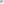<table>
<tr>
<th scope=row style="text-align:left"></th>
<td></td>
<td></td>
<td></td>
</tr>
<tr>
<th scope=row style="text-align:left"></th>
<td></td>
<td></td>
<td></td>
</tr>
<tr>
<th scope=row style="text-align:left"></th>
<td><br></td>
<td><br></td>
<td><br><hr><br></td>
</tr>
<tr>
<th scope=row style="text-align:left"></th>
<td><br></td>
<td><br></td>
<td><br></td>
</tr>
<tr>
<th scope=row style="text-align:left"></th>
<td><br></td>
<td><br></td>
<td><br></td>
</tr>
<tr>
<th scope=row style="text-align:left"></th>
<td><br></td>
<td></td>
<td></td>
</tr>
</table>
